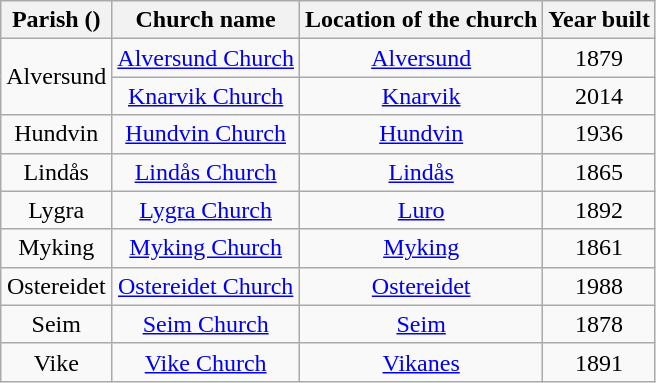<table class="wikitable" style="text-align:center">
<tr>
<th>Parish ()</th>
<th>Church name</th>
<th>Location of the church</th>
<th>Year built</th>
</tr>
<tr>
<td rowspan="2">Alversund</td>
<td><a href='#'>Alversund Church</a></td>
<td><a href='#'>Alversund</a></td>
<td>1879</td>
</tr>
<tr>
<td><a href='#'>Knarvik Church</a></td>
<td><a href='#'>Knarvik</a></td>
<td>2014</td>
</tr>
<tr>
<td rowspan="1">Hundvin</td>
<td><a href='#'>Hundvin Church</a></td>
<td><a href='#'>Hundvin</a></td>
<td>1936</td>
</tr>
<tr>
<td rowspan="1">Lindås</td>
<td><a href='#'>Lindås Church</a></td>
<td><a href='#'>Lindås</a></td>
<td>1865</td>
</tr>
<tr>
<td rowspan="1">Lygra</td>
<td><a href='#'>Lygra Church</a></td>
<td><a href='#'>Luro</a></td>
<td>1892</td>
</tr>
<tr>
<td rowspan="1">Myking</td>
<td><a href='#'>Myking Church</a></td>
<td><a href='#'>Myking</a></td>
<td>1861</td>
</tr>
<tr>
<td rowspan="1">Ostereidet</td>
<td><a href='#'>Ostereidet Church</a></td>
<td><a href='#'>Ostereidet</a></td>
<td>1988</td>
</tr>
<tr>
<td rowspan="1">Seim</td>
<td><a href='#'>Seim Church</a></td>
<td><a href='#'>Seim</a></td>
<td>1878</td>
</tr>
<tr>
<td rowspan="1">Vike</td>
<td><a href='#'>Vike Church</a></td>
<td><a href='#'>Vikanes</a></td>
<td>1891</td>
</tr>
</table>
